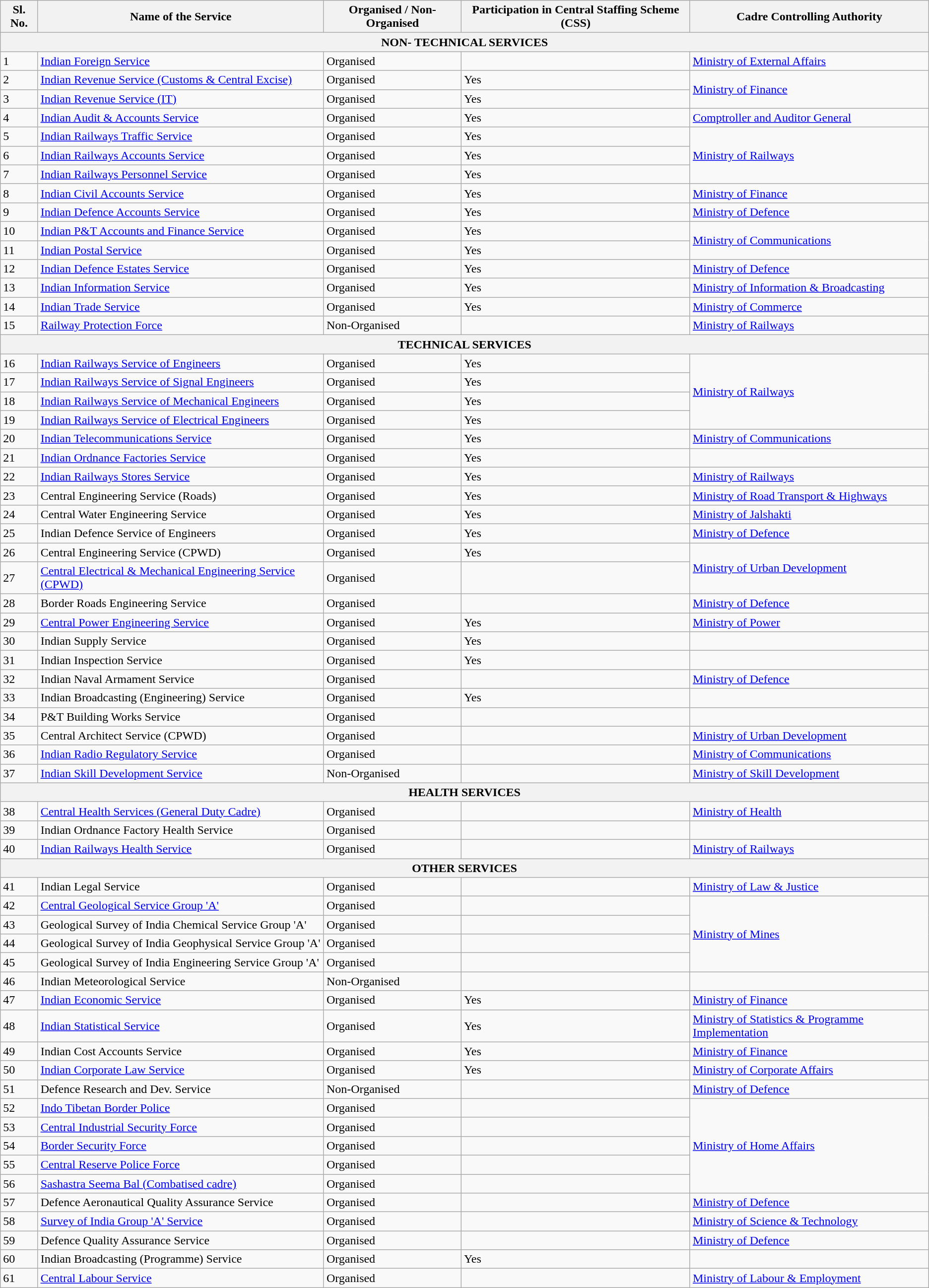<table class="wikitable sortable">
<tr>
<th>Sl. No.</th>
<th>Name of the Service</th>
<th>Organised / Non-Organised</th>
<th>Participation in Central Staffing Scheme (CSS)</th>
<th>Cadre Controlling  Authority</th>
</tr>
<tr>
<th colspan="5"><strong>NON- TECHNICAL SERVICES</strong></th>
</tr>
<tr>
<td>1</td>
<td><a href='#'>Indian Foreign Service</a></td>
<td>Organised</td>
<td></td>
<td><a href='#'>Ministry of External Affairs</a></td>
</tr>
<tr>
<td>2</td>
<td><a href='#'>Indian Revenue Service (Customs & Central Excise)</a></td>
<td>Organised</td>
<td>Yes</td>
<td rowspan="2"><a href='#'>Ministry of Finance</a></td>
</tr>
<tr>
<td>3</td>
<td><a href='#'>Indian Revenue Service (IT)</a></td>
<td>Organised</td>
<td>Yes</td>
</tr>
<tr>
<td>4</td>
<td><a href='#'>Indian Audit & Accounts Service</a></td>
<td>Organised</td>
<td>Yes</td>
<td><a href='#'>Comptroller and Auditor General</a></td>
</tr>
<tr>
<td>5</td>
<td><a href='#'>Indian Railways Traffic Service</a></td>
<td>Organised</td>
<td>Yes</td>
<td rowspan="3"><a href='#'>Ministry of Railways</a></td>
</tr>
<tr>
<td>6</td>
<td><a href='#'>Indian Railways Accounts Service</a></td>
<td>Organised</td>
<td>Yes</td>
</tr>
<tr>
<td>7</td>
<td><a href='#'>Indian Railways Personnel Service</a></td>
<td>Organised</td>
<td>Yes</td>
</tr>
<tr>
<td>8</td>
<td><a href='#'>Indian Civil Accounts Service</a></td>
<td>Organised</td>
<td>Yes</td>
<td><a href='#'>Ministry of Finance</a></td>
</tr>
<tr>
<td>9</td>
<td><a href='#'>Indian Defence Accounts Service</a></td>
<td>Organised</td>
<td>Yes</td>
<td><a href='#'>Ministry of Defence</a></td>
</tr>
<tr>
<td>10</td>
<td><a href='#'>Indian P&T Accounts and Finance Service</a></td>
<td>Organised</td>
<td>Yes</td>
<td rowspan="2"><a href='#'>Ministry of Communications</a></td>
</tr>
<tr>
<td>11</td>
<td><a href='#'>Indian Postal Service</a></td>
<td>Organised</td>
<td>Yes</td>
</tr>
<tr>
<td>12</td>
<td><a href='#'>Indian Defence Estates Service</a></td>
<td>Organised</td>
<td>Yes</td>
<td><a href='#'>Ministry of Defence</a></td>
</tr>
<tr>
<td>13</td>
<td><a href='#'>Indian Information Service</a></td>
<td>Organised</td>
<td>Yes</td>
<td><a href='#'>Ministry of Information & Broadcasting</a></td>
</tr>
<tr>
<td>14</td>
<td><a href='#'>Indian Trade Service</a></td>
<td>Organised</td>
<td>Yes</td>
<td><a href='#'>Ministry of Commerce</a></td>
</tr>
<tr>
<td>15</td>
<td><a href='#'>Railway Protection Force</a></td>
<td>Non-Organised</td>
<td></td>
<td><a href='#'>Ministry of Railways</a></td>
</tr>
<tr>
<th colspan="5"><strong>TECHNICAL SERVICES</strong></th>
</tr>
<tr>
<td>16</td>
<td><a href='#'>Indian Railways Service of Engineers</a></td>
<td>Organised</td>
<td>Yes</td>
<td rowspan="4"><a href='#'>Ministry of Railways</a></td>
</tr>
<tr>
<td>17</td>
<td><a href='#'>Indian Railways Service of Signal Engineers</a></td>
<td>Organised</td>
<td>Yes</td>
</tr>
<tr>
<td>18</td>
<td><a href='#'>Indian Railways Service of Mechanical Engineers</a></td>
<td>Organised</td>
<td>Yes</td>
</tr>
<tr>
<td>19</td>
<td><a href='#'>Indian Railways Service of Electrical Engineers</a></td>
<td>Organised</td>
<td>Yes</td>
</tr>
<tr>
<td>20</td>
<td><a href='#'>Indian Telecommunications Service</a></td>
<td>Organised</td>
<td>Yes</td>
<td><a href='#'>Ministry of Communications</a></td>
</tr>
<tr>
<td>21</td>
<td><a href='#'>Indian Ordnance Factories Service</a></td>
<td>Organised</td>
<td>Yes</td>
<td></td>
</tr>
<tr>
<td>22</td>
<td><a href='#'>Indian Railways Stores Service</a></td>
<td>Organised</td>
<td>Yes</td>
<td><a href='#'>Ministry of Railways</a></td>
</tr>
<tr>
<td>23</td>
<td>Central Engineering Service (Roads)</td>
<td>Organised</td>
<td>Yes</td>
<td><a href='#'>Ministry of Road Transport & Highways</a></td>
</tr>
<tr>
<td>24</td>
<td>Central Water Engineering Service</td>
<td>Organised</td>
<td>Yes</td>
<td><a href='#'>Ministry of Jalshakti</a></td>
</tr>
<tr>
<td>25</td>
<td>Indian Defence Service of Engineers</td>
<td>Organised</td>
<td>Yes</td>
<td><a href='#'>Ministry of Defence</a></td>
</tr>
<tr>
<td>26</td>
<td>Central Engineering Service (CPWD)</td>
<td>Organised</td>
<td>Yes</td>
<td rowspan="2"><a href='#'>Ministry of Urban Development</a></td>
</tr>
<tr>
<td>27</td>
<td><a href='#'>Central Electrical & Mechanical Engineering Service (CPWD)</a></td>
<td>Organised</td>
<td></td>
</tr>
<tr>
<td>28</td>
<td>Border Roads Engineering Service</td>
<td>Organised</td>
<td></td>
<td><a href='#'>Ministry of Defence</a></td>
</tr>
<tr>
<td>29</td>
<td><a href='#'>Central Power Engineering Service</a></td>
<td>Organised</td>
<td>Yes</td>
<td><a href='#'>Ministry of Power</a></td>
</tr>
<tr>
<td>30</td>
<td>Indian Supply Service</td>
<td>Organised</td>
<td>Yes</td>
<td></td>
</tr>
<tr>
<td>31</td>
<td>Indian Inspection Service</td>
<td>Organised</td>
<td>Yes</td>
<td></td>
</tr>
<tr>
<td>32</td>
<td>Indian Naval Armament Service</td>
<td>Organised</td>
<td></td>
<td><a href='#'>Ministry of Defence</a></td>
</tr>
<tr>
<td>33</td>
<td>Indian Broadcasting (Engineering) Service</td>
<td>Organised</td>
<td>Yes</td>
<td></td>
</tr>
<tr>
<td>34</td>
<td>P&T Building Works Service</td>
<td>Organised</td>
<td></td>
<td></td>
</tr>
<tr>
<td>35</td>
<td>Central Architect Service (CPWD)</td>
<td>Organised</td>
<td></td>
<td><a href='#'>Ministry of Urban Development</a></td>
</tr>
<tr>
<td>36</td>
<td><a href='#'>Indian Radio Regulatory Service</a></td>
<td>Organised</td>
<td></td>
<td><a href='#'>Ministry of Communications</a></td>
</tr>
<tr>
<td>37</td>
<td><a href='#'>Indian Skill Development Service</a></td>
<td>Non-Organised</td>
<td></td>
<td><a href='#'>Ministry of Skill Development</a></td>
</tr>
<tr>
<th colspan="5"><strong>HEALTH SERVICES</strong></th>
</tr>
<tr>
<td>38</td>
<td><a href='#'>Central Health Services (General Duty Cadre)</a></td>
<td>Organised</td>
<td></td>
<td><a href='#'>Ministry of Health</a></td>
</tr>
<tr>
<td>39</td>
<td>Indian Ordnance Factory Health Service</td>
<td>Organised</td>
<td></td>
<td></td>
</tr>
<tr>
<td>40</td>
<td><a href='#'>Indian Railways Health Service</a></td>
<td>Organised</td>
<td></td>
<td><a href='#'>Ministry of Railways</a></td>
</tr>
<tr>
<th colspan="5"><strong>OTHER SERVICES</strong></th>
</tr>
<tr>
<td>41</td>
<td>Indian Legal Service</td>
<td>Organised</td>
<td></td>
<td><a href='#'>Ministry of Law & Justice</a></td>
</tr>
<tr>
<td>42</td>
<td><a href='#'>Central Geological Service Group 'A'</a></td>
<td>Organised</td>
<td></td>
<td rowspan="4"><a href='#'>Ministry of Mines</a></td>
</tr>
<tr>
<td>43</td>
<td>Geological Survey of India Chemical Service Group 'A'</td>
<td>Organised</td>
<td></td>
</tr>
<tr>
<td>44</td>
<td>Geological Survey of India Geophysical Service Group 'A'</td>
<td>Organised</td>
<td></td>
</tr>
<tr>
<td>45</td>
<td>Geological Survey of India Engineering Service Group 'A'</td>
<td>Organised</td>
<td></td>
</tr>
<tr>
<td>46</td>
<td>Indian Meteorological Service</td>
<td>Non-Organised</td>
<td></td>
<td></td>
</tr>
<tr>
<td>47</td>
<td><a href='#'>Indian Economic Service</a></td>
<td>Organised</td>
<td>Yes</td>
<td><a href='#'>Ministry of Finance</a></td>
</tr>
<tr>
<td>48</td>
<td><a href='#'>Indian Statistical Service</a></td>
<td>Organised</td>
<td>Yes</td>
<td><a href='#'>Ministry of Statistics & Programme Implementation</a></td>
</tr>
<tr>
<td>49</td>
<td>Indian Cost Accounts Service</td>
<td>Organised</td>
<td>Yes</td>
<td><a href='#'>Ministry of Finance</a></td>
</tr>
<tr>
<td>50</td>
<td><a href='#'>Indian Corporate Law Service</a></td>
<td>Organised</td>
<td>Yes</td>
<td><a href='#'>Ministry of Corporate Affairs</a></td>
</tr>
<tr>
<td>51</td>
<td>Defence Research and Dev. Service</td>
<td>Non-Organised</td>
<td></td>
<td><a href='#'>Ministry of Defence</a></td>
</tr>
<tr>
<td>52</td>
<td><a href='#'>Indo Tibetan Border Police</a></td>
<td>Organised</td>
<td></td>
<td rowspan="5"><a href='#'>Ministry of Home Affairs</a></td>
</tr>
<tr>
<td>53</td>
<td><a href='#'>Central Industrial Security Force</a></td>
<td>Organised</td>
<td></td>
</tr>
<tr>
<td>54</td>
<td><a href='#'>Border Security Force</a></td>
<td>Organised</td>
<td></td>
</tr>
<tr>
<td>55</td>
<td><a href='#'>Central Reserve Police Force</a></td>
<td>Organised</td>
<td></td>
</tr>
<tr>
<td>56</td>
<td><a href='#'>Sashastra Seema Bal (Combatised cadre)</a></td>
<td>Organised</td>
<td></td>
</tr>
<tr>
<td>57</td>
<td>Defence Aeronautical Quality Assurance Service</td>
<td>Organised</td>
<td></td>
<td><a href='#'>Ministry of Defence</a></td>
</tr>
<tr>
<td>58</td>
<td><a href='#'>Survey of India Group 'A' Service</a></td>
<td>Organised</td>
<td></td>
<td><a href='#'>Ministry of Science & Technology</a></td>
</tr>
<tr>
<td>59</td>
<td>Defence Quality Assurance Service</td>
<td>Organised</td>
<td></td>
<td><a href='#'>Ministry of Defence</a></td>
</tr>
<tr>
<td>60</td>
<td>Indian Broadcasting (Programme) Service</td>
<td>Organised</td>
<td>Yes</td>
<td></td>
</tr>
<tr>
<td>61</td>
<td><a href='#'>Central Labour Service</a></td>
<td>Organised</td>
<td></td>
<td><a href='#'>Ministry of Labour & Employment</a></td>
</tr>
</table>
